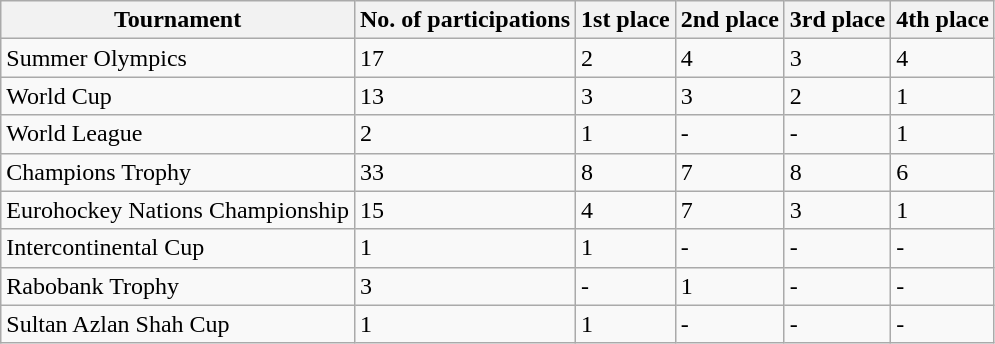<table class="wikitable">
<tr>
<th>Tournament</th>
<th>No. of participations</th>
<th>1st place</th>
<th>2nd place</th>
<th>3rd place</th>
<th>4th place</th>
</tr>
<tr>
<td>Summer Olympics</td>
<td>17</td>
<td>2</td>
<td>4</td>
<td>3</td>
<td>4</td>
</tr>
<tr>
<td>World Cup</td>
<td>13</td>
<td>3</td>
<td>3</td>
<td>2</td>
<td>1</td>
</tr>
<tr>
<td>World League</td>
<td>2</td>
<td>1</td>
<td>-</td>
<td>-</td>
<td>1</td>
</tr>
<tr>
<td>Champions Trophy</td>
<td>33</td>
<td>8</td>
<td>7</td>
<td>8</td>
<td>6</td>
</tr>
<tr>
<td>Eurohockey Nations Championship</td>
<td>15</td>
<td>4</td>
<td>7</td>
<td>3</td>
<td>1</td>
</tr>
<tr>
<td>Intercontinental Cup</td>
<td>1</td>
<td>1</td>
<td>-</td>
<td>-</td>
<td>-</td>
</tr>
<tr>
<td>Rabobank Trophy</td>
<td>3</td>
<td>-</td>
<td>1</td>
<td>-</td>
<td>-</td>
</tr>
<tr>
<td>Sultan Azlan Shah Cup</td>
<td>1</td>
<td>1</td>
<td>-</td>
<td>-</td>
<td>-</td>
</tr>
</table>
